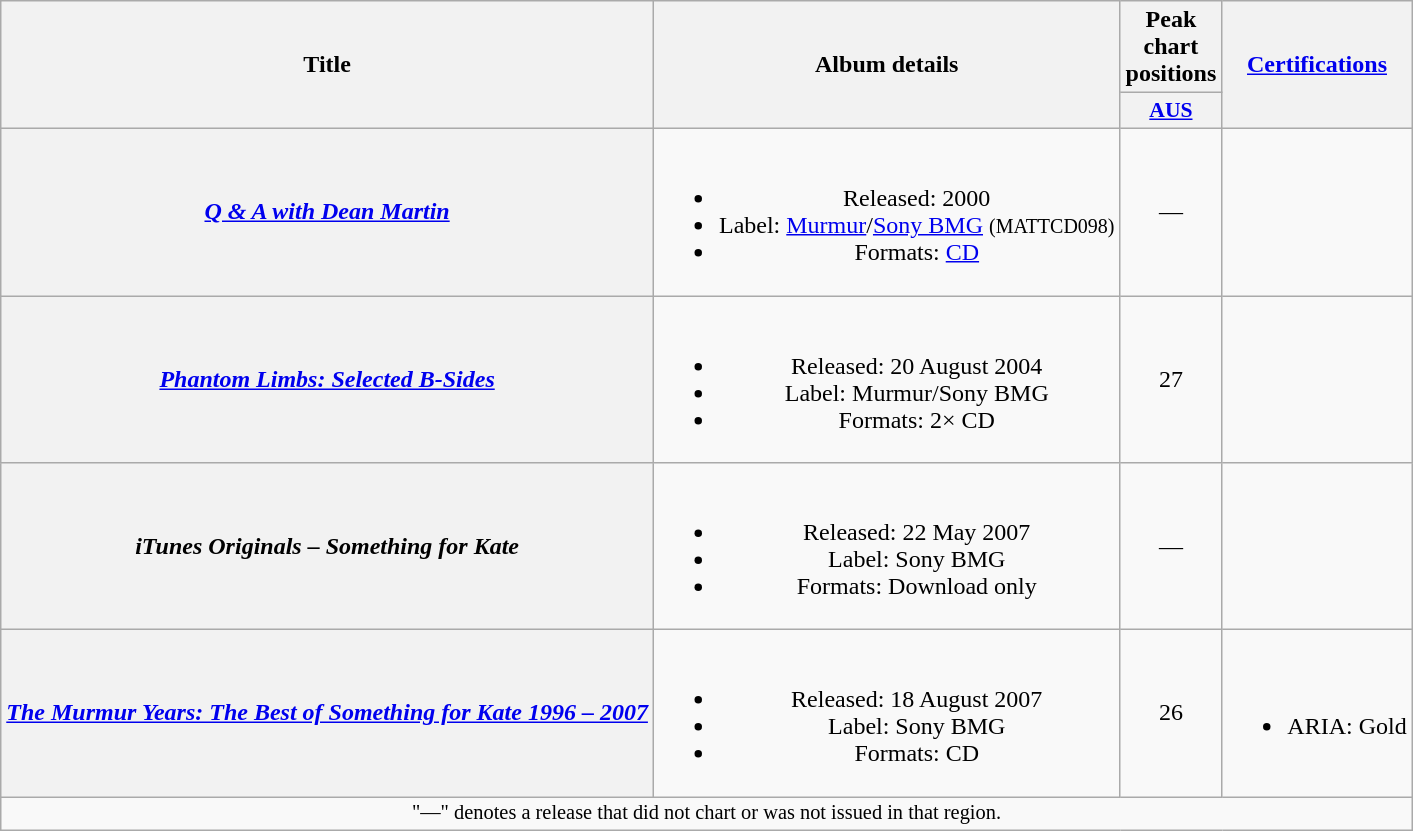<table class="wikitable plainrowheaders" style="text-align:center;">
<tr>
<th scope="col" rowspan="2">Title</th>
<th scope="col" rowspan="2">Album details</th>
<th scope="col" colspan="1">Peak chart positions</th>
<th scope="col" rowspan="2"><a href='#'>Certifications</a></th>
</tr>
<tr>
<th scope="col" style="width:3em;font-size:90%;"><a href='#'>AUS</a><br></th>
</tr>
<tr>
<th scope="row"><em><a href='#'>Q & A with Dean Martin</a></em></th>
<td><br><ul><li>Released: 2000</li><li>Label: <a href='#'>Murmur</a>/<a href='#'>Sony BMG</a> <small>(MATTCD098)</small></li><li>Formats: <a href='#'>CD</a></li></ul></td>
<td>—</td>
<td></td>
</tr>
<tr>
<th scope="row"><em><a href='#'>Phantom Limbs: Selected B-Sides</a></em></th>
<td><br><ul><li>Released: 20 August 2004</li><li>Label: Murmur/Sony BMG</li><li>Formats: 2× CD</li></ul></td>
<td>27</td>
<td></td>
</tr>
<tr>
<th scope="row"><em>iTunes Originals – Something for Kate</em></th>
<td><br><ul><li>Released: 22 May 2007</li><li>Label: Sony BMG</li><li>Formats: Download only</li></ul></td>
<td>—</td>
<td></td>
</tr>
<tr>
<th scope="row"><em><a href='#'>The Murmur Years: The Best of Something for Kate 1996 – 2007</a></em></th>
<td><br><ul><li>Released: 18 August 2007</li><li>Label: Sony BMG</li><li>Formats: CD</li></ul></td>
<td>26</td>
<td><br><ul><li>ARIA: Gold</li></ul></td>
</tr>
<tr>
<td colspan="4" style="text-align:center; font-size:85%">"—" denotes a release that did not chart or was not issued in that region.</td>
</tr>
</table>
